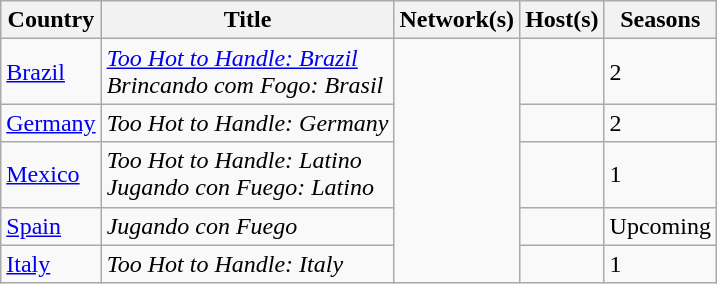<table class="wikitable plainrowheaders sortable" width:100%;">
<tr>
<th scope="col">Country</th>
<th scope="col">Title</th>
<th scope="col" class="unsortable">Network(s)</th>
<th scope="col">Host(s)</th>
<th>Seasons</th>
</tr>
<tr>
<td><a href='#'>Brazil</a></td>
<td><em><a href='#'>Too Hot to Handle: Brazil</a></em><br><em>Brincando com Fogo: Brasil</em></td>
<td rowspan="5"></td>
<td></td>
<td>2</td>
</tr>
<tr>
<td><a href='#'>Germany</a></td>
<td><em>Too Hot to Handle: Germany</em></td>
<td></td>
<td>2</td>
</tr>
<tr>
<td><a href='#'>Mexico</a></td>
<td><em>Too Hot to Handle: Latino</em><br><em>Jugando con Fuego: Latino</em></td>
<td></td>
<td>1</td>
</tr>
<tr>
<td><a href='#'>Spain</a></td>
<td><em>Jugando con Fuego</em></td>
<td></td>
<td>Upcoming</td>
</tr>
<tr>
<td><a href='#'>Italy</a></td>
<td><em>Too Hot to Handle: Italy</em></td>
<td></td>
<td>1</td>
</tr>
</table>
